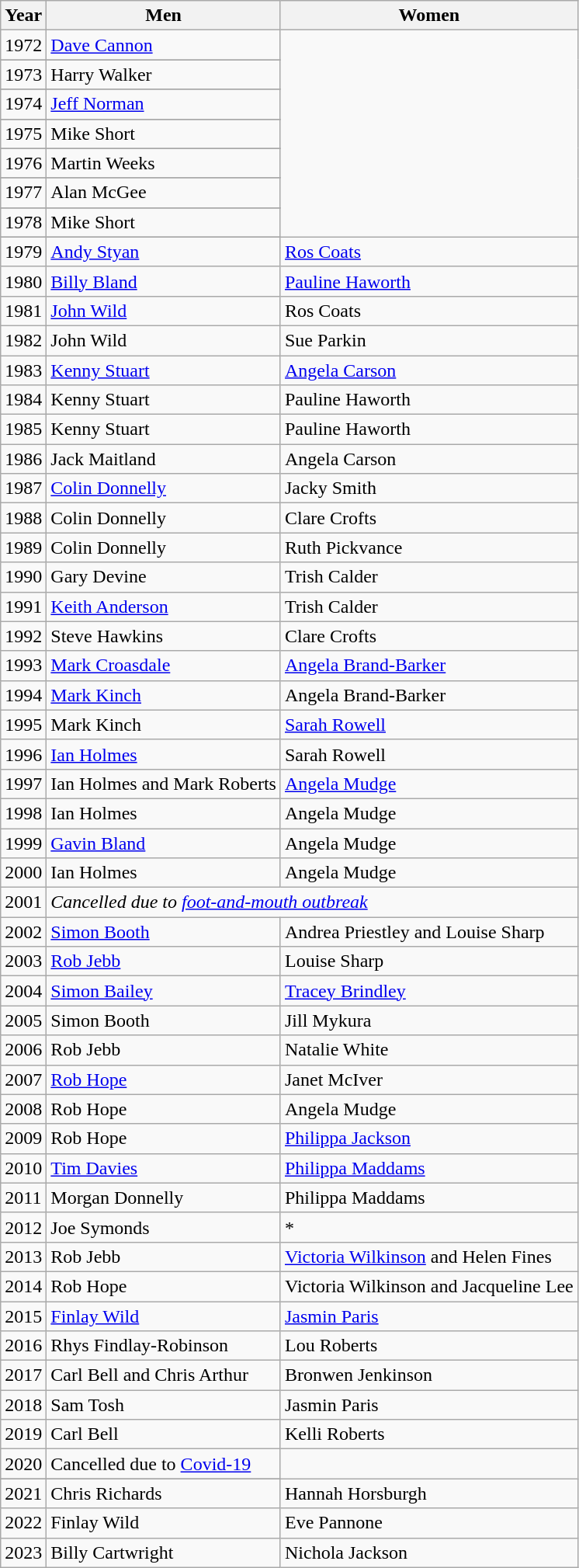<table class="wikitable sortable">
<tr>
<th>Year</th>
<th>Men</th>
<th>Women</th>
</tr>
<tr>
<td>1972</td>
<td><a href='#'>Dave Cannon</a></td>
</tr>
<tr ->
</tr>
<tr>
<td>1973</td>
<td>Harry Walker</td>
</tr>
<tr ->
</tr>
<tr>
<td>1974</td>
<td><a href='#'>Jeff Norman</a></td>
</tr>
<tr ->
</tr>
<tr>
<td>1975</td>
<td>Mike Short</td>
</tr>
<tr ->
</tr>
<tr>
<td>1976</td>
<td>Martin Weeks</td>
</tr>
<tr ->
</tr>
<tr>
<td>1977</td>
<td>Alan McGee</td>
</tr>
<tr ->
</tr>
<tr>
<td>1978</td>
<td>Mike Short</td>
</tr>
<tr ->
</tr>
<tr>
<td>1979</td>
<td><a href='#'>Andy Styan</a></td>
<td><a href='#'>Ros Coats</a></td>
</tr>
<tr>
<td>1980</td>
<td><a href='#'>Billy Bland</a></td>
<td><a href='#'>Pauline Haworth</a></td>
</tr>
<tr>
<td>1981</td>
<td><a href='#'>John Wild</a></td>
<td>Ros Coats</td>
</tr>
<tr>
<td>1982</td>
<td>John Wild</td>
<td>Sue Parkin</td>
</tr>
<tr>
<td>1983</td>
<td><a href='#'>Kenny Stuart</a></td>
<td><a href='#'>Angela Carson</a></td>
</tr>
<tr>
<td>1984</td>
<td>Kenny Stuart</td>
<td>Pauline Haworth</td>
</tr>
<tr>
<td>1985</td>
<td>Kenny Stuart</td>
<td>Pauline Haworth</td>
</tr>
<tr>
<td>1986</td>
<td>Jack Maitland</td>
<td>Angela Carson</td>
</tr>
<tr>
<td>1987</td>
<td><a href='#'>Colin Donnelly</a></td>
<td>Jacky Smith</td>
</tr>
<tr>
<td>1988</td>
<td>Colin Donnelly</td>
<td>Clare Crofts</td>
</tr>
<tr>
<td>1989</td>
<td>Colin Donnelly</td>
<td>Ruth Pickvance</td>
</tr>
<tr>
<td>1990</td>
<td>Gary Devine</td>
<td>Trish Calder</td>
</tr>
<tr>
<td>1991</td>
<td><a href='#'>Keith Anderson</a></td>
<td>Trish Calder</td>
</tr>
<tr>
<td>1992</td>
<td>Steve Hawkins</td>
<td>Clare Crofts</td>
</tr>
<tr>
<td>1993</td>
<td><a href='#'>Mark Croasdale</a></td>
<td><a href='#'>Angela Brand-Barker</a></td>
</tr>
<tr>
<td>1994</td>
<td><a href='#'>Mark Kinch</a></td>
<td>Angela Brand-Barker</td>
</tr>
<tr>
<td>1995</td>
<td>Mark Kinch</td>
<td><a href='#'>Sarah Rowell</a></td>
</tr>
<tr>
<td>1996</td>
<td><a href='#'>Ian Holmes</a></td>
<td>Sarah Rowell</td>
</tr>
<tr>
<td>1997</td>
<td>Ian Holmes and Mark Roberts</td>
<td><a href='#'>Angela Mudge</a></td>
</tr>
<tr>
<td>1998</td>
<td>Ian Holmes</td>
<td>Angela Mudge</td>
</tr>
<tr>
<td>1999</td>
<td><a href='#'>Gavin Bland</a></td>
<td>Angela Mudge</td>
</tr>
<tr>
<td>2000</td>
<td>Ian Holmes</td>
<td>Angela Mudge</td>
</tr>
<tr>
<td>2001</td>
<td colspan="2"><em>Cancelled due to <a href='#'>foot-and-mouth outbreak</a></em></td>
</tr>
<tr>
<td>2002</td>
<td><a href='#'>Simon Booth</a></td>
<td>Andrea Priestley and Louise Sharp</td>
</tr>
<tr>
<td>2003</td>
<td><a href='#'>Rob Jebb</a></td>
<td>Louise Sharp</td>
</tr>
<tr>
<td>2004</td>
<td><a href='#'>Simon Bailey</a></td>
<td><a href='#'>Tracey Brindley</a></td>
</tr>
<tr>
<td>2005</td>
<td>Simon Booth</td>
<td>Jill Mykura</td>
</tr>
<tr>
<td>2006</td>
<td>Rob Jebb</td>
<td>Natalie White</td>
</tr>
<tr>
<td>2007</td>
<td><a href='#'>Rob Hope</a></td>
<td>Janet McIver</td>
</tr>
<tr>
<td>2008</td>
<td>Rob Hope</td>
<td>Angela Mudge</td>
</tr>
<tr>
<td>2009</td>
<td>Rob Hope</td>
<td><a href='#'>Philippa Jackson</a></td>
</tr>
<tr>
<td>2010</td>
<td><a href='#'>Tim Davies</a></td>
<td><a href='#'>Philippa Maddams</a></td>
</tr>
<tr>
<td>2011</td>
<td>Morgan Donnelly</td>
<td>Philippa Maddams</td>
</tr>
<tr>
<td>2012</td>
<td>Joe Symonds</td>
<td>*</td>
</tr>
<tr>
<td>2013</td>
<td>Rob Jebb</td>
<td><a href='#'>Victoria Wilkinson</a> and Helen Fines</td>
</tr>
<tr>
<td>2014</td>
<td>Rob Hope</td>
<td>Victoria Wilkinson and Jacqueline Lee</td>
</tr>
<tr>
<td>2015</td>
<td><a href='#'>Finlay Wild</a></td>
<td><a href='#'>Jasmin Paris</a></td>
</tr>
<tr>
<td>2016</td>
<td>Rhys Findlay-Robinson</td>
<td>Lou Roberts</td>
</tr>
<tr>
<td>2017</td>
<td>Carl Bell and Chris Arthur</td>
<td>Bronwen Jenkinson</td>
</tr>
<tr>
<td>2018</td>
<td>Sam Tosh</td>
<td>Jasmin Paris</td>
</tr>
<tr>
<td>2019</td>
<td>Carl Bell</td>
<td>Kelli Roberts</td>
</tr>
<tr>
<td>2020</td>
<td>Cancelled due to <a href='#'>Covid-19</a></td>
</tr>
<tr ->
</tr>
<tr>
<td>2021 </td>
<td>Chris Richards</td>
<td>Hannah Horsburgh</td>
</tr>
<tr>
<td>2022</td>
<td>Finlay Wild</td>
<td>Eve Pannone</td>
</tr>
<tr>
<td>2023</td>
<td>Billy Cartwright</td>
<td>Nichola Jackson</td>
</tr>
</table>
